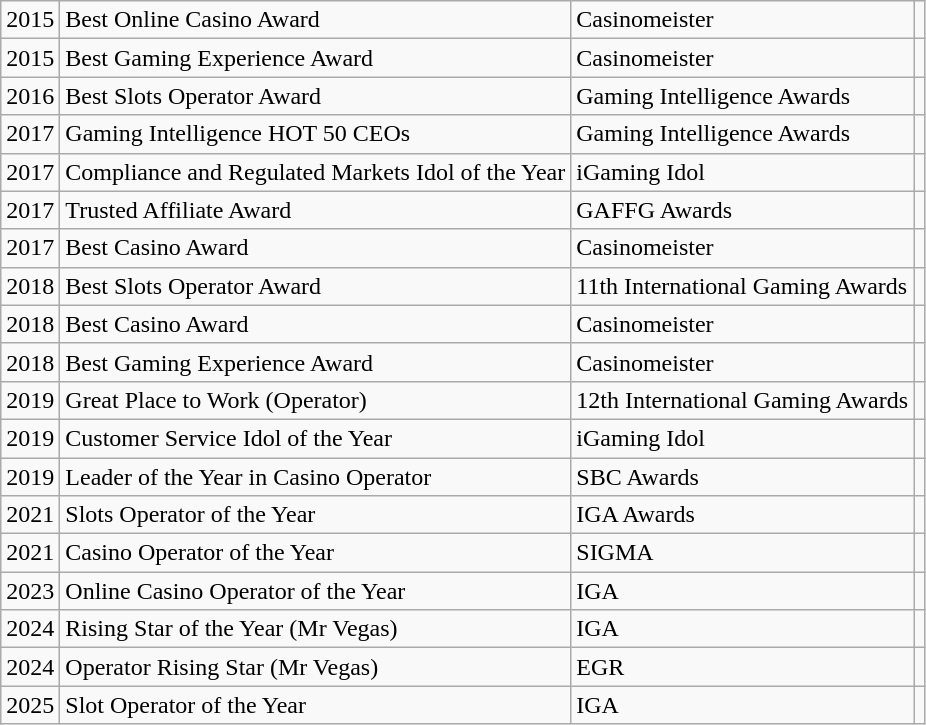<table class="wikitable">
<tr>
<td>2015</td>
<td>Best Online Casino Award</td>
<td>Casinomeister</td>
<td></td>
</tr>
<tr>
<td>2015</td>
<td>Best Gaming Experience Award</td>
<td>Casinomeister</td>
<td></td>
</tr>
<tr>
<td>2016</td>
<td>Best Slots Operator Award</td>
<td>Gaming Intelligence Awards</td>
<td></td>
</tr>
<tr>
<td>2017</td>
<td>Gaming Intelligence HOT 50 CEOs</td>
<td>Gaming Intelligence Awards</td>
<td></td>
</tr>
<tr>
<td>2017</td>
<td>Compliance and Regulated Markets Idol of the Year</td>
<td>iGaming Idol</td>
<td></td>
</tr>
<tr>
<td>2017</td>
<td>Trusted Affiliate Award</td>
<td>GAFFG Awards</td>
<td></td>
</tr>
<tr>
<td>2017</td>
<td>Best Casino Award</td>
<td>Casinomeister</td>
<td></td>
</tr>
<tr>
<td>2018</td>
<td>Best Slots Operator Award</td>
<td>11th International Gaming Awards</td>
<td></td>
</tr>
<tr>
<td>2018</td>
<td>Best Casino Award</td>
<td>Casinomeister</td>
<td></td>
</tr>
<tr>
<td>2018</td>
<td>Best Gaming Experience Award</td>
<td>Casinomeister</td>
<td></td>
</tr>
<tr>
<td>2019</td>
<td>Great Place to Work (Operator)</td>
<td>12th International Gaming Awards</td>
<td></td>
</tr>
<tr>
<td>2019</td>
<td>Customer Service Idol of the Year</td>
<td>iGaming Idol</td>
<td></td>
</tr>
<tr>
<td>2019</td>
<td>Leader of the Year in Casino Operator</td>
<td>SBC Awards</td>
<td></td>
</tr>
<tr>
<td>2021</td>
<td>Slots Operator of the Year</td>
<td>IGA Awards</td>
<td></td>
</tr>
<tr>
<td>2021</td>
<td>Casino Operator of the Year</td>
<td>SIGMA</td>
<td></td>
</tr>
<tr>
<td>2023</td>
<td>Online Casino Operator of the Year</td>
<td>IGA</td>
<td></td>
</tr>
<tr>
<td>2024</td>
<td>Rising Star of the Year (Mr Vegas)</td>
<td>IGA</td>
<td></td>
</tr>
<tr>
<td>2024</td>
<td>Operator Rising Star (Mr Vegas)</td>
<td>EGR</td>
<td></td>
</tr>
<tr>
<td>2025</td>
<td>Slot Operator of the Year</td>
<td>IGA</td>
<td></td>
</tr>
</table>
